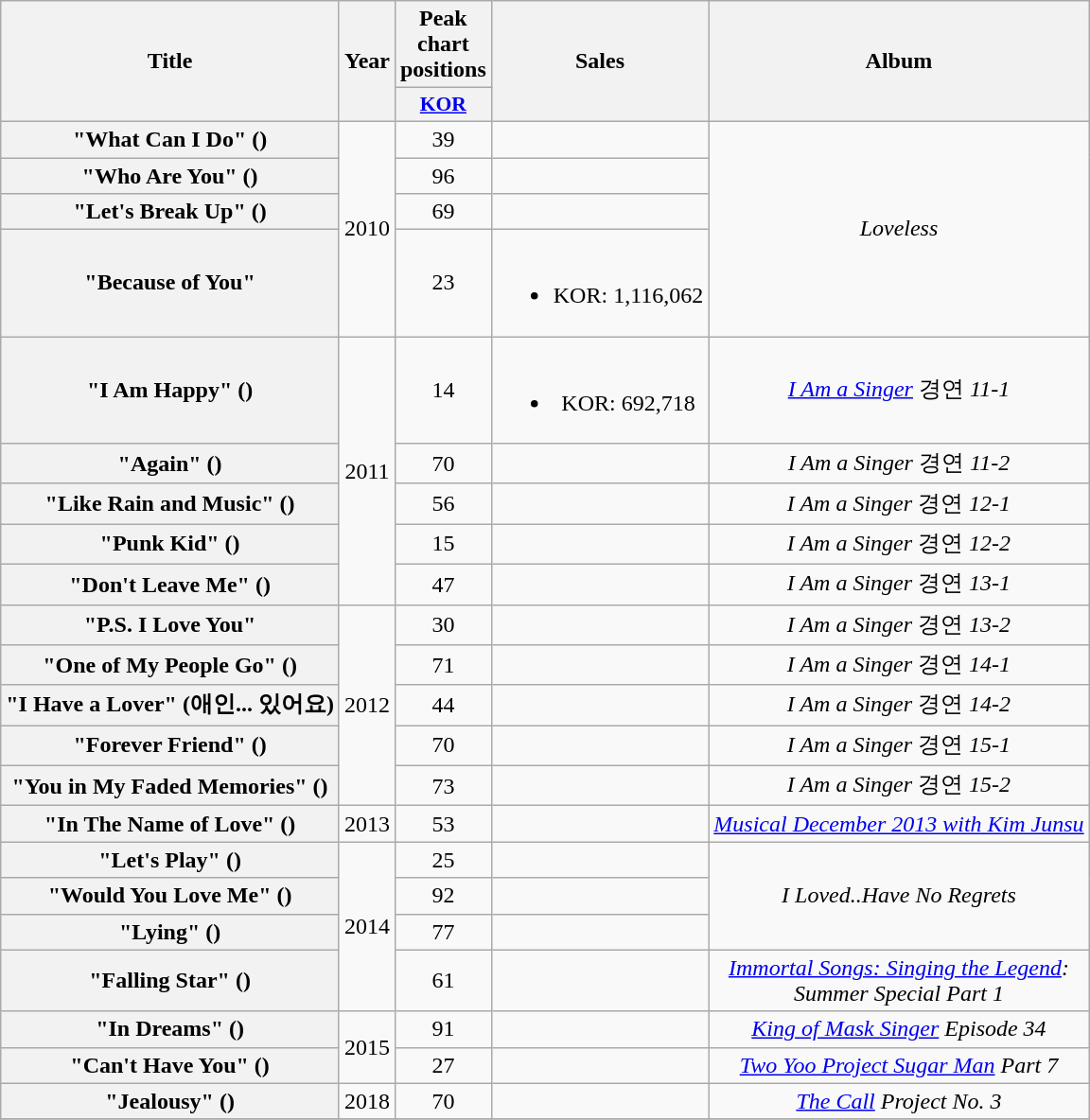<table class="wikitable plainrowheaders" style="text-align:center;">
<tr>
<th rowspan="2" scope="col">Title</th>
<th rowspan="2" scope="col">Year</th>
<th colspan="1" scope="col">Peak chart positions</th>
<th rowspan="2">Sales</th>
<th rowspan="2" scope="col">Album</th>
</tr>
<tr>
<th scope="col" style="width:3em;font-size:90%;"><a href='#'>KOR</a><br></th>
</tr>
<tr>
<th scope="row">"What Can I Do" ()</th>
<td rowspan="4">2010</td>
<td>39</td>
<td></td>
<td rowspan="4"><em>Loveless</em></td>
</tr>
<tr>
<th scope="row">"Who Are You" () </th>
<td>96</td>
<td></td>
</tr>
<tr>
<th scope="row">"Let's Break Up" ()</th>
<td>69</td>
<td></td>
</tr>
<tr>
<th scope="row">"Because of You"</th>
<td>23</td>
<td><br><ul><li>KOR: 1,116,062</li></ul></td>
</tr>
<tr>
<th scope="row">"I Am Happy" ()</th>
<td rowspan="5">2011</td>
<td>14</td>
<td><br><ul><li>KOR: 692,718</li></ul></td>
<td><em><a href='#'>I Am a Singer</a></em> 경연 <em>11-1</em></td>
</tr>
<tr>
<th scope="row">"Again" ()</th>
<td>70</td>
<td></td>
<td><em>I Am a Singer</em> 경연 <em>11-2</em></td>
</tr>
<tr>
<th scope="row">"Like Rain and Music" ()</th>
<td>56</td>
<td></td>
<td><em>I Am a Singer</em> 경연 <em>12-1</em></td>
</tr>
<tr>
<th scope="row">"Punk Kid" () </th>
<td>15</td>
<td></td>
<td><em>I Am a Singer</em> 경연 <em>12-2</em></td>
</tr>
<tr>
<th scope="row">"Don't Leave Me" ()</th>
<td>47</td>
<td></td>
<td><em>I Am a Singer</em> 경연 <em>13-1</em></td>
</tr>
<tr>
<th scope="row">"P.S. I Love You"</th>
<td rowspan="5">2012</td>
<td>30</td>
<td></td>
<td><em>I Am a Singer</em> 경연 <em>13-2</em></td>
</tr>
<tr>
<th scope="row">"One of My People Go" ()</th>
<td>71</td>
<td></td>
<td><em>I Am a Singer</em> 경연 <em>14-1</em></td>
</tr>
<tr>
<th scope="row">"I Have a Lover" (애인... 있어요)</th>
<td>44</td>
<td></td>
<td><em>I Am a Singer</em> 경연 <em>14-2</em></td>
</tr>
<tr>
<th scope="row">"Forever Friend" ()</th>
<td>70</td>
<td></td>
<td><em>I Am a Singer</em> 경연 <em>15-1</em></td>
</tr>
<tr>
<th scope="row">"You in My Faded Memories" ()</th>
<td>73</td>
<td></td>
<td><em>I Am a Singer</em> 경연 <em>15-2</em></td>
</tr>
<tr>
<th scope="row">"In The Name of Love" () </th>
<td>2013</td>
<td>53</td>
<td></td>
<td><em><a href='#'>Musical December 2013 with Kim Junsu</a></em></td>
</tr>
<tr>
<th scope="row">"Let's Play" () </th>
<td rowspan="4">2014</td>
<td>25</td>
<td></td>
<td rowspan="3"><em>I Loved..Have No Regrets</em></td>
</tr>
<tr>
<th scope="row">"Would You Love Me" ()</th>
<td>92</td>
<td></td>
</tr>
<tr>
<th scope="row">"Lying" () </th>
<td>77</td>
<td></td>
</tr>
<tr>
<th scope="row">"Falling Star" () </th>
<td>61</td>
<td></td>
<td><em><a href='#'>Immortal Songs: Singing the Legend</a>:<br>Summer Special Part 1</em></td>
</tr>
<tr>
<th scope="row">"In Dreams" ()</th>
<td rowspan="2">2015</td>
<td>91</td>
<td></td>
<td><em><a href='#'>King of Mask Singer</a> Episode 34</em></td>
</tr>
<tr>
<th scope="row">"Can't Have You" ()</th>
<td>27</td>
<td></td>
<td><em><a href='#'>Two Yoo Project Sugar Man</a> Part 7</em></td>
</tr>
<tr>
<th scope="row">"Jealousy" () </th>
<td>2018</td>
<td>70</td>
<td></td>
<td><em><a href='#'>The Call</a> Project No. 3</em></td>
</tr>
<tr>
</tr>
</table>
